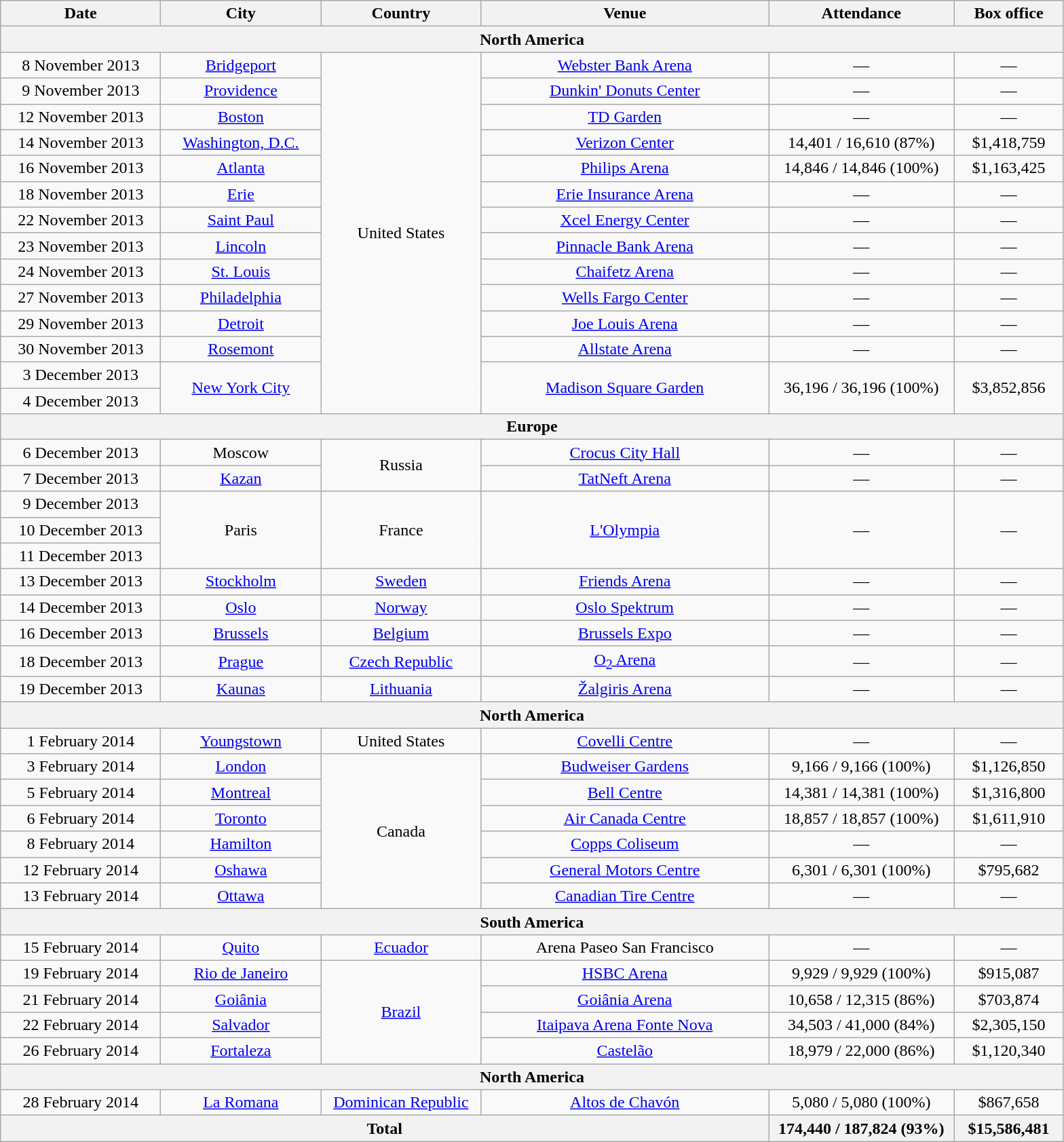<table class="wikitable" style="text-align:center;">
<tr>
<th width="150">Date</th>
<th width="150">City</th>
<th width="150">Country</th>
<th width="275">Venue</th>
<th width="175">Attendance</th>
<th width="100">Box office</th>
</tr>
<tr>
<th colspan="7">North America</th>
</tr>
<tr>
<td>8 November 2013</td>
<td><a href='#'>Bridgeport</a></td>
<td rowspan="14">United States</td>
<td><a href='#'>Webster Bank Arena</a></td>
<td>—</td>
<td>—</td>
</tr>
<tr>
<td>9 November 2013</td>
<td><a href='#'>Providence</a></td>
<td><a href='#'>Dunkin' Donuts Center</a></td>
<td>—</td>
<td>—</td>
</tr>
<tr>
<td>12 November 2013</td>
<td><a href='#'>Boston</a></td>
<td><a href='#'>TD Garden</a></td>
<td>—</td>
<td>—</td>
</tr>
<tr>
<td>14 November 2013</td>
<td><a href='#'>Washington, D.C.</a></td>
<td><a href='#'>Verizon Center</a></td>
<td>14,401 / 16,610 (87%)</td>
<td>$1,418,759</td>
</tr>
<tr>
<td>16 November 2013</td>
<td><a href='#'>Atlanta</a></td>
<td><a href='#'>Philips Arena</a></td>
<td>14,846 / 14,846 (100%)</td>
<td>$1,163,425</td>
</tr>
<tr>
<td>18 November 2013</td>
<td><a href='#'>Erie</a></td>
<td><a href='#'>Erie Insurance Arena</a></td>
<td>—</td>
<td>—</td>
</tr>
<tr>
<td>22 November 2013</td>
<td><a href='#'>Saint Paul</a></td>
<td><a href='#'>Xcel Energy Center</a></td>
<td>—</td>
<td>—</td>
</tr>
<tr>
<td>23 November 2013</td>
<td><a href='#'>Lincoln</a></td>
<td><a href='#'>Pinnacle Bank Arena</a></td>
<td>—</td>
<td>—</td>
</tr>
<tr>
<td>24 November 2013</td>
<td><a href='#'>St. Louis</a></td>
<td><a href='#'>Chaifetz Arena</a></td>
<td>—</td>
<td>—</td>
</tr>
<tr>
<td>27 November 2013</td>
<td><a href='#'>Philadelphia</a></td>
<td><a href='#'>Wells Fargo Center</a></td>
<td>—</td>
<td>—</td>
</tr>
<tr>
<td>29 November 2013</td>
<td><a href='#'>Detroit</a></td>
<td><a href='#'>Joe Louis Arena</a></td>
<td>—</td>
<td>—</td>
</tr>
<tr>
<td>30 November 2013</td>
<td><a href='#'>Rosemont</a></td>
<td><a href='#'>Allstate Arena</a></td>
<td>—</td>
<td>—</td>
</tr>
<tr>
<td>3 December 2013</td>
<td rowspan="2"><a href='#'>New York City</a></td>
<td rowspan="2"><a href='#'>Madison Square Garden</a></td>
<td rowspan="2">36,196 / 36,196 (100%)</td>
<td rowspan="2">$3,852,856</td>
</tr>
<tr>
<td>4 December 2013</td>
</tr>
<tr>
<th colspan="7">Europe</th>
</tr>
<tr>
<td>6 December 2013</td>
<td>Moscow</td>
<td rowspan="2">Russia</td>
<td><a href='#'>Crocus City Hall</a></td>
<td>—</td>
<td>—</td>
</tr>
<tr>
<td>7 December 2013</td>
<td><a href='#'>Kazan</a></td>
<td><a href='#'>TatNeft Arena</a></td>
<td>—</td>
<td>—</td>
</tr>
<tr>
<td>9 December 2013</td>
<td rowspan="3">Paris</td>
<td rowspan="3">France</td>
<td rowspan="3"><a href='#'>L'Olympia</a></td>
<td rowspan="3">—</td>
<td rowspan="3">—</td>
</tr>
<tr>
<td>10 December 2013</td>
</tr>
<tr>
<td>11 December 2013</td>
</tr>
<tr>
<td>13 December 2013</td>
<td><a href='#'>Stockholm</a></td>
<td><a href='#'>Sweden</a></td>
<td><a href='#'>Friends Arena</a></td>
<td>—</td>
<td>—</td>
</tr>
<tr>
<td>14 December 2013</td>
<td><a href='#'>Oslo</a></td>
<td><a href='#'>Norway</a></td>
<td><a href='#'>Oslo Spektrum</a></td>
<td>—</td>
<td>—</td>
</tr>
<tr>
<td>16 December 2013</td>
<td><a href='#'>Brussels</a></td>
<td><a href='#'>Belgium</a></td>
<td><a href='#'>Brussels Expo</a></td>
<td>—</td>
<td>—</td>
</tr>
<tr>
<td>18 December 2013</td>
<td><a href='#'>Prague</a></td>
<td><a href='#'>Czech Republic</a></td>
<td><a href='#'>O<sub>2</sub> Arena</a></td>
<td>—</td>
<td>—</td>
</tr>
<tr>
<td>19 December 2013</td>
<td><a href='#'>Kaunas</a></td>
<td><a href='#'>Lithuania</a></td>
<td><a href='#'>Žalgiris Arena</a></td>
<td>—</td>
<td>—</td>
</tr>
<tr>
<th colspan="7">North America</th>
</tr>
<tr>
<td>1 February 2014</td>
<td><a href='#'>Youngstown</a></td>
<td>United States</td>
<td><a href='#'>Covelli Centre</a></td>
<td>—</td>
<td>—</td>
</tr>
<tr>
<td>3 February 2014</td>
<td><a href='#'>London</a></td>
<td rowspan="6">Canada</td>
<td><a href='#'>Budweiser Gardens</a></td>
<td>9,166 / 9,166 (100%)</td>
<td>$1,126,850</td>
</tr>
<tr>
<td>5 February 2014</td>
<td><a href='#'>Montreal</a></td>
<td><a href='#'>Bell Centre</a></td>
<td>14,381 / 14,381 (100%)</td>
<td>$1,316,800</td>
</tr>
<tr>
<td>6 February 2014</td>
<td><a href='#'>Toronto</a></td>
<td><a href='#'>Air Canada Centre</a></td>
<td>18,857 / 18,857 (100%)</td>
<td>$1,611,910</td>
</tr>
<tr>
<td>8 February 2014</td>
<td><a href='#'>Hamilton</a></td>
<td><a href='#'>Copps Coliseum</a></td>
<td>—</td>
<td>—</td>
</tr>
<tr>
<td>12 February 2014</td>
<td><a href='#'>Oshawa</a></td>
<td><a href='#'>General Motors Centre</a></td>
<td>6,301 / 6,301 (100%)</td>
<td>$795,682</td>
</tr>
<tr>
<td>13 February 2014</td>
<td><a href='#'>Ottawa</a></td>
<td><a href='#'>Canadian Tire Centre</a></td>
<td>—</td>
<td>—</td>
</tr>
<tr>
<th colspan="7">South America</th>
</tr>
<tr>
<td>15 February 2014</td>
<td><a href='#'>Quito</a></td>
<td><a href='#'>Ecuador</a></td>
<td>Arena Paseo San Francisco</td>
<td>—</td>
<td>—</td>
</tr>
<tr>
<td>19 February 2014</td>
<td><a href='#'>Rio de Janeiro</a></td>
<td rowspan="4"><a href='#'>Brazil</a></td>
<td><a href='#'>HSBC Arena</a></td>
<td>9,929 / 9,929 (100%)</td>
<td>$915,087</td>
</tr>
<tr>
<td>21 February 2014</td>
<td><a href='#'>Goiânia</a></td>
<td><a href='#'>Goiânia Arena</a></td>
<td>10,658 / 12,315 (86%)</td>
<td>$703,874</td>
</tr>
<tr>
<td>22 February 2014</td>
<td><a href='#'>Salvador</a></td>
<td><a href='#'>Itaipava Arena Fonte Nova</a></td>
<td>34,503 / 41,000 (84%)</td>
<td>$2,305,150</td>
</tr>
<tr>
<td>26 February 2014</td>
<td><a href='#'>Fortaleza</a></td>
<td><a href='#'>Castelão</a></td>
<td>18,979 / 22,000 (86%)</td>
<td>$1,120,340</td>
</tr>
<tr>
<th colspan="7">North America</th>
</tr>
<tr>
<td>28 February 2014</td>
<td><a href='#'>La Romana</a></td>
<td><a href='#'>Dominican Republic</a></td>
<td><a href='#'>Altos de Chavón</a></td>
<td>5,080 / 5,080 (100%)</td>
<td>$867,658</td>
</tr>
<tr>
<th colspan="4">Total</th>
<th>174,440 / 187,824 (93%)</th>
<th>$15,586,481</th>
</tr>
</table>
